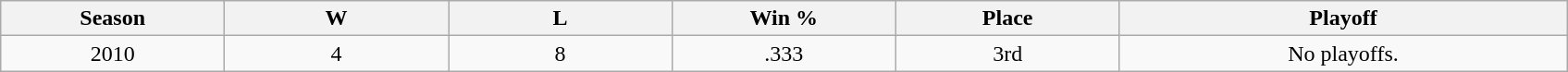<table class="wikitable">
<tr>
<th bgcolor="#DDDDFF" width="5%">Season</th>
<th bgcolor="#DDDDFF" width="5%">W</th>
<th bgcolor="#DDDDFF" width="5%">L</th>
<th bgcolor="#DDDDFF" width="5%">Win %</th>
<th bgcolor="#DDDDFF" width="5%">Place</th>
<th bgcolor="#DDDDFF" width="10%">Playoff</th>
</tr>
<tr align=center>
<td>2010</td>
<td>4</td>
<td>8</td>
<td>.333</td>
<td>3rd</td>
<td>No playoffs.</td>
</tr>
</table>
